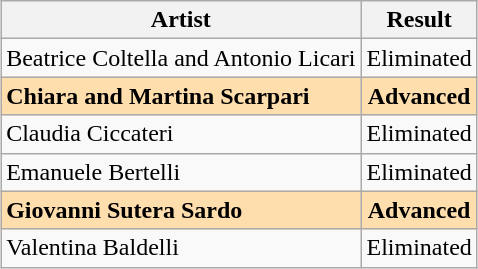<table class="sortable wikitable plainrowheaders" style="margin: 1em auto 1em auto; text-align:center;">
<tr>
<th>Artist</th>
<th>Result</th>
</tr>
<tr>
<td align="left">Beatrice Coltella and Antonio Licari</td>
<td>Eliminated</td>
</tr>
<tr style="font-weight:bold; background:#FFDEAD;">
<td align="left">Chiara and Martina Scarpari</td>
<td>Advanced</td>
</tr>
<tr>
<td align="left">Claudia Ciccateri</td>
<td>Eliminated</td>
</tr>
<tr>
<td align="left">Emanuele Bertelli</td>
<td>Eliminated</td>
</tr>
<tr style="font-weight:bold; background:#FFDEAD;">
<td align="left">Giovanni Sutera Sardo</td>
<td>Advanced</td>
</tr>
<tr>
<td align="left">Valentina Baldelli</td>
<td>Eliminated</td>
</tr>
</table>
